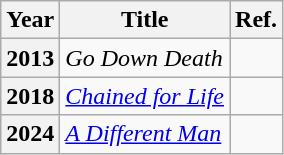<table class="wikitable sortable plainrowheaders">
<tr>
<th scope="col">Year</th>
<th scope="col">Title</th>
<th scope="col">Ref.</th>
</tr>
<tr>
<th scope="row">2013</th>
<td><em>Go Down Death</em></td>
<td align="center"></td>
</tr>
<tr>
<th scope="row">2018</th>
<td><em><a href='#'>Chained for Life</a></em></td>
<td align="center"></td>
</tr>
<tr>
<th scope="row">2024</th>
<td><em><a href='#'>A Different Man</a></em></td>
<td align="center"></td>
</tr>
</table>
